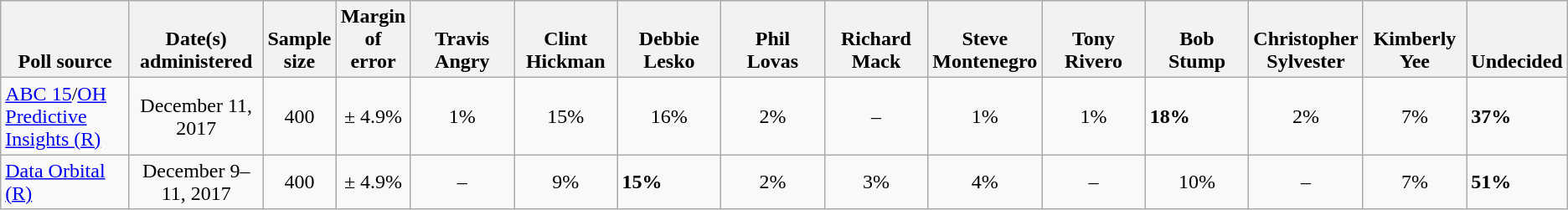<table class="wikitable">
<tr valign=bottom>
<th>Poll source</th>
<th>Date(s)<br>administered</th>
<th>Sample<br>size</th>
<th>Margin<br>of error</th>
<th style="width:75px;">Travis<br>Angry</th>
<th style="width:75px;">Clint<br>Hickman</th>
<th style="width:75px;">Debbie<br>Lesko</th>
<th style="width:75px;">Phil<br>Lovas</th>
<th style="width:75px;">Richard<br>Mack</th>
<th style="width:75px;">Steve<br>Montenegro</th>
<th style="width:75px;">Tony<br>Rivero</th>
<th style="width:75px;">Bob<br>Stump</th>
<th style="width:75px;">Christopher<br>Sylvester</th>
<th style="width:75px;">Kimberly<br>Yee</th>
<th>Undecided</th>
</tr>
<tr>
<td><a href='#'>ABC 15</a>/<a href='#'>OH Predictive Insights (R)</a></td>
<td align=center>December 11, 2017</td>
<td align=center>400</td>
<td align=center>± 4.9%</td>
<td align=center>1%</td>
<td align=center>15%</td>
<td align=center>16%</td>
<td align=center>2%</td>
<td align=center>–</td>
<td align=center>1%</td>
<td align=center>1%</td>
<td><strong>18%</strong></td>
<td align=center>2%</td>
<td align=center>7%</td>
<td><strong>37%</strong></td>
</tr>
<tr>
<td><a href='#'>Data Orbital (R)</a></td>
<td align=center>December 9–11, 2017</td>
<td align=center>400</td>
<td align=center>± 4.9%</td>
<td align=center>–</td>
<td align=center>9%</td>
<td><strong>15%</strong></td>
<td align=center>2%</td>
<td align=center>3%</td>
<td align=center>4%</td>
<td align=center>–</td>
<td align=center>10%</td>
<td align=center>–</td>
<td align=center>7%</td>
<td><strong>51%</strong></td>
</tr>
</table>
